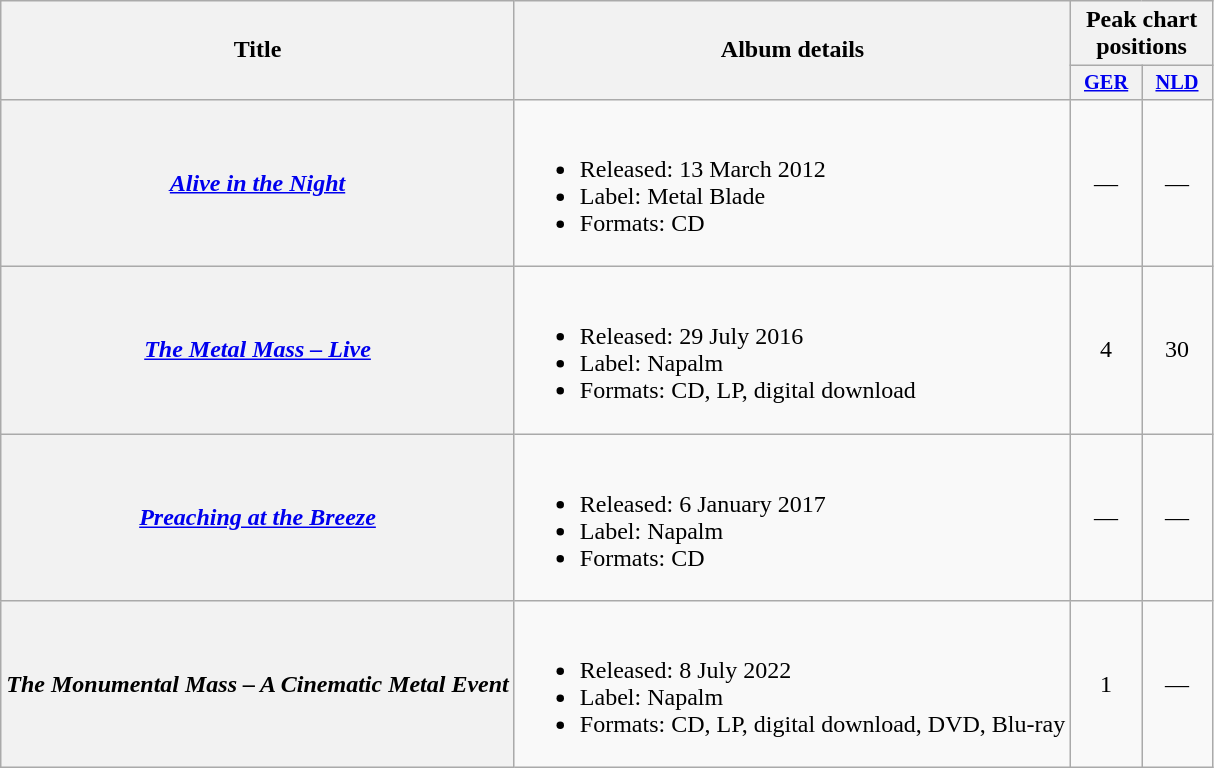<table class="wikitable plainrowheaders">
<tr>
<th rowspan="2">Title</th>
<th rowspan="2">Album details</th>
<th colspan="2">Peak chart positions</th>
</tr>
<tr>
<th style="width:3em;font-size:85%;"><a href='#'>GER</a><br></th>
<th style="width:3em;font-size:85%;"><a href='#'>NLD</a><br></th>
</tr>
<tr>
<th scope="row"><em><a href='#'>Alive in the Night</a></em></th>
<td><br><ul><li>Released: 13 March 2012</li><li>Label: Metal Blade</li><li>Formats: CD</li></ul></td>
<td style="text-align:center;">—</td>
<td align="center">—</td>
</tr>
<tr>
<th scope="row"><em><a href='#'>The Metal Mass – Live</a></em></th>
<td><br><ul><li>Released: 29 July 2016</li><li>Label: Napalm</li><li>Formats: CD, LP, digital download</li></ul></td>
<td align="center">4</td>
<td align="center">30</td>
</tr>
<tr>
<th scope="row"><em><a href='#'>Preaching at the Breeze</a></em></th>
<td><br><ul><li>Released: 6 January 2017</li><li>Label: Napalm</li><li>Formats: CD</li></ul></td>
<td align="center">—</td>
<td align="center">—</td>
</tr>
<tr>
<th scope="row"><em>The Monumental Mass – A Cinematic Metal Event</em></th>
<td><br><ul><li>Released: 8 July 2022</li><li>Label: Napalm</li><li>Formats: CD, LP, digital download, DVD, Blu-ray</li></ul></td>
<td align="center">1</td>
<td align="center">—</td>
</tr>
</table>
